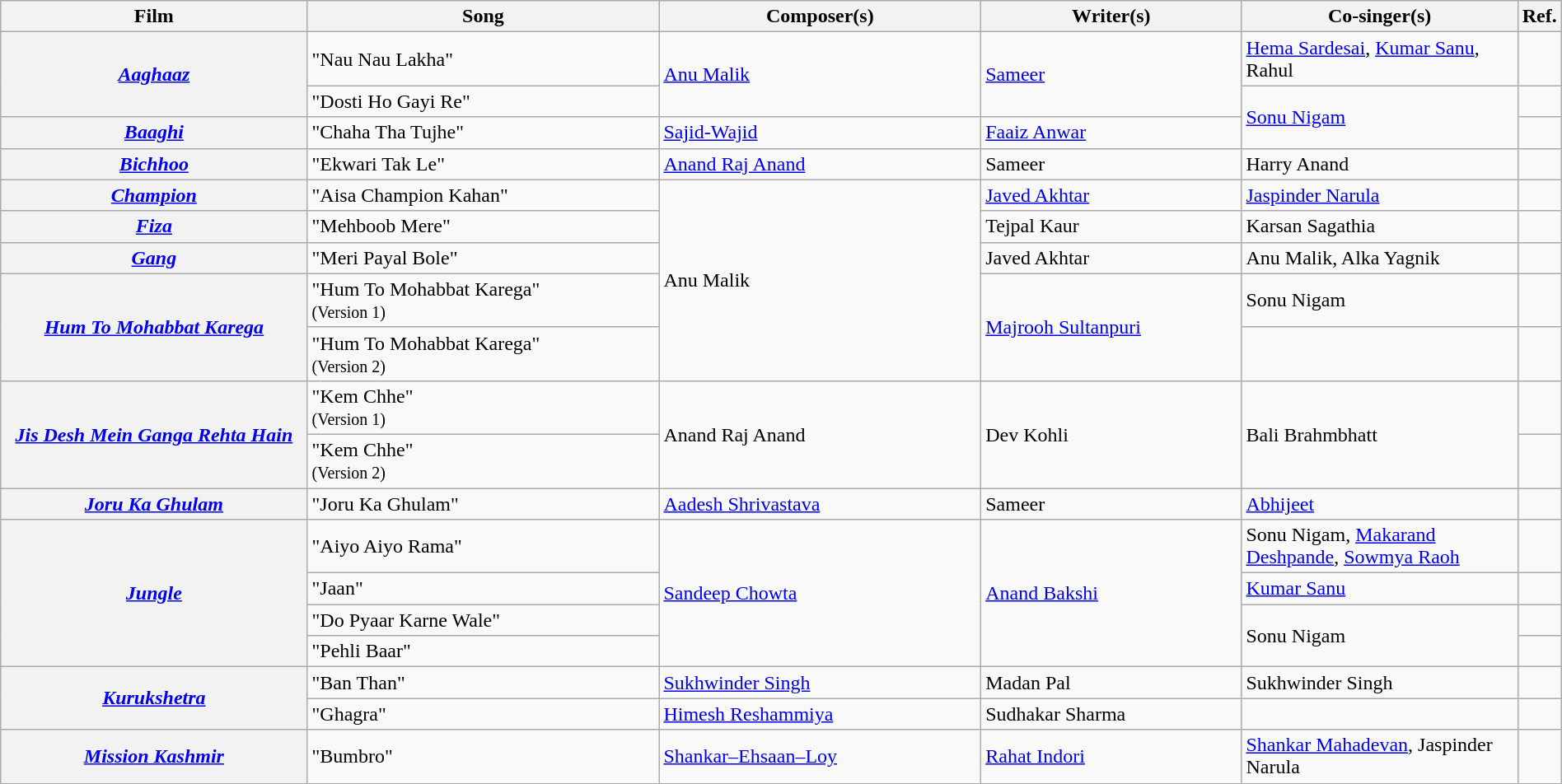<table class="wikitable plainrowheaders" width="100%" textcolor:#000;">
<tr>
<th scope="col" width=20%><strong>Film</strong></th>
<th scope="col" width=23%><strong>Song</strong></th>
<th scope="col" width=21%><strong>Composer(s)</strong></th>
<th scope="col" width=17%><strong>Writer(s)</strong></th>
<th scope="col" width=18%><strong>Co-singer(s)</strong></th>
<th scope="col" width=1%><strong>Ref.</strong></th>
</tr>
<tr>
<th scope="row" rowspan="2"><em><a href='#'>Aaghaaz</a></em></th>
<td>"Nau Nau Lakha"</td>
<td rowspan="2"><a href='#'>Anu Malik</a></td>
<td rowspan="2"><a href='#'>Sameer</a></td>
<td><a href='#'>Hema Sardesai</a>, <a href='#'>Kumar Sanu</a>, Rahul</td>
<td></td>
</tr>
<tr>
<td>"Dosti Ho Gayi Re"</td>
<td rowspan="2"><a href='#'>Sonu Nigam</a></td>
<td></td>
</tr>
<tr>
<th scope="row"><em><a href='#'>Baaghi</a></em></th>
<td>"Chaha Tha Tujhe"</td>
<td><a href='#'>Sajid-Wajid</a></td>
<td><a href='#'>Faaiz Anwar</a></td>
<td></td>
</tr>
<tr>
<th scope="row"><em><a href='#'>Bichhoo</a></em></th>
<td>"Ekwari Tak Le"</td>
<td><a href='#'>Anand Raj Anand</a></td>
<td>Sameer</td>
<td>Harry Anand</td>
<td></td>
</tr>
<tr>
<th scope="row"><em><a href='#'>Champion</a></em></th>
<td>"Aisa Champion Kahan"</td>
<td rowspan="5">Anu Malik</td>
<td><a href='#'>Javed Akhtar</a></td>
<td><a href='#'>Jaspinder Narula</a></td>
<td></td>
</tr>
<tr>
<th scope="row"><em><a href='#'>Fiza</a></em></th>
<td>"Mehboob Mere"</td>
<td>Tejpal Kaur</td>
<td>Karsan Sagathia</td>
<td></td>
</tr>
<tr>
<th scope="row"><em><a href='#'>Gang</a></em></th>
<td>"Meri Payal Bole"</td>
<td>Javed Akhtar</td>
<td>Anu Malik, Alka Yagnik</td>
<td></td>
</tr>
<tr>
<th scope="row" rowspan="2"><em><a href='#'>Hum To Mohabbat Karega</a></em></th>
<td>"Hum To Mohabbat Karega"<br><small>(Version 1)</small></td>
<td rowspan="2"><a href='#'>Majrooh Sultanpuri</a></td>
<td>Sonu Nigam</td>
<td></td>
</tr>
<tr>
<td>"Hum To Mohabbat Karega"<br><small>(Version 2)</small></td>
<td></td>
<td></td>
</tr>
<tr>
<th scope="row" rowspan="2"><em><a href='#'>Jis Desh Mein Ganga Rehta Hain</a></em></th>
<td>"Kem Chhe"<br><small>(Version 1)</small></td>
<td rowspan="2">Anand Raj Anand</td>
<td rowspan="2">Dev Kohli</td>
<td rowspan="2">Bali Brahmbhatt</td>
<td></td>
</tr>
<tr>
<td>"Kem Chhe"<br><small>(Version 2)</small></td>
<td></td>
</tr>
<tr>
<th scope="row"><em><a href='#'>Joru Ka Ghulam</a></em></th>
<td>"Joru Ka Ghulam"</td>
<td><a href='#'>Aadesh Shrivastava</a></td>
<td>Sameer</td>
<td><a href='#'>Abhijeet</a></td>
<td></td>
</tr>
<tr>
<th scope="row" rowspan="4"><em><a href='#'>Jungle</a></em></th>
<td>"Aiyo Aiyo Rama"</td>
<td rowspan="4"><a href='#'>Sandeep Chowta</a></td>
<td rowspan="4"><a href='#'>Anand Bakshi</a></td>
<td>Sonu Nigam, <a href='#'>Makarand Deshpande</a>, <a href='#'>Sowmya Raoh</a></td>
<td></td>
</tr>
<tr>
<td>"Jaan"</td>
<td><a href='#'>Kumar Sanu</a></td>
<td></td>
</tr>
<tr>
<td>"Do Pyaar Karne Wale"</td>
<td rowspan="2">Sonu Nigam</td>
<td></td>
</tr>
<tr>
<td>"Pehli Baar"</td>
<td></td>
</tr>
<tr>
<th scope="row" rowspan="2"><em><a href='#'>Kurukshetra</a></em></th>
<td>"Ban Than"</td>
<td><a href='#'>Sukhwinder Singh</a></td>
<td>Madan Pal</td>
<td>Sukhwinder Singh</td>
<td></td>
</tr>
<tr>
<td>"Ghagra"</td>
<td><a href='#'>Himesh Reshammiya</a></td>
<td>Sudhakar Sharma</td>
<td></td>
<td></td>
</tr>
<tr>
<th scope="row"><em><a href='#'>Mission Kashmir</a></em></th>
<td>"Bumbro"</td>
<td><a href='#'>Shankar–Ehsaan–Loy</a></td>
<td><a href='#'>Rahat Indori</a></td>
<td><a href='#'>Shankar Mahadevan</a>, Jaspinder Narula</td>
<td></td>
</tr>
<tr>
</tr>
</table>
